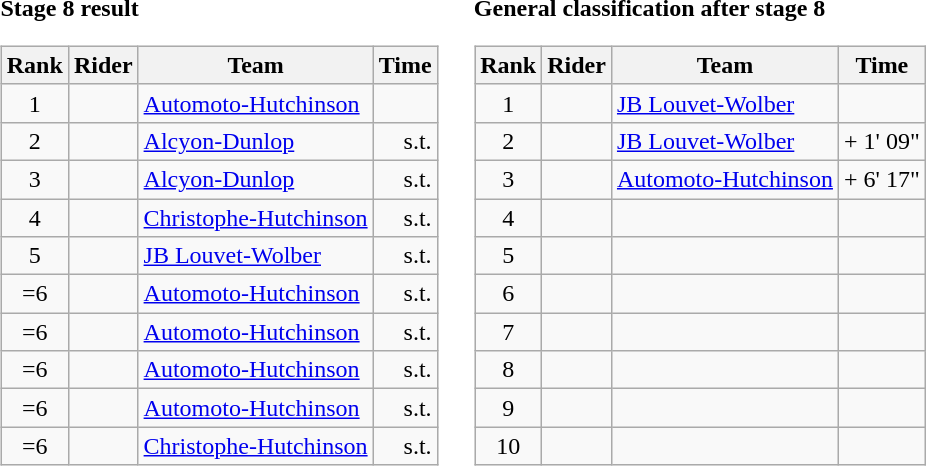<table>
<tr>
<td><strong>Stage 8 result</strong><br><table class="wikitable">
<tr>
<th scope="col">Rank</th>
<th scope="col">Rider</th>
<th scope="col">Team</th>
<th scope="col">Time</th>
</tr>
<tr>
<td style="text-align:center;">1</td>
<td></td>
<td><a href='#'>Automoto-Hutchinson</a></td>
<td style="text-align:right;"></td>
</tr>
<tr>
<td style="text-align:center;">2</td>
<td></td>
<td><a href='#'>Alcyon-Dunlop</a></td>
<td style="text-align:right;">s.t.</td>
</tr>
<tr>
<td style="text-align:center;">3</td>
<td></td>
<td><a href='#'>Alcyon-Dunlop</a></td>
<td style="text-align:right;">s.t.</td>
</tr>
<tr>
<td style="text-align:center;">4</td>
<td></td>
<td><a href='#'>Christophe-Hutchinson</a></td>
<td style="text-align:right;">s.t.</td>
</tr>
<tr>
<td style="text-align:center;">5</td>
<td></td>
<td><a href='#'>JB Louvet-Wolber</a></td>
<td style="text-align:right;">s.t.</td>
</tr>
<tr>
<td style="text-align:center;">=6</td>
<td></td>
<td><a href='#'>Automoto-Hutchinson</a></td>
<td style="text-align:right;">s.t.</td>
</tr>
<tr>
<td style="text-align:center;">=6</td>
<td></td>
<td><a href='#'>Automoto-Hutchinson</a></td>
<td style="text-align:right;">s.t.</td>
</tr>
<tr>
<td style="text-align:center;">=6</td>
<td></td>
<td><a href='#'>Automoto-Hutchinson</a></td>
<td style="text-align:right;">s.t.</td>
</tr>
<tr>
<td style="text-align:center;">=6</td>
<td></td>
<td><a href='#'>Automoto-Hutchinson</a></td>
<td style="text-align:right;">s.t.</td>
</tr>
<tr>
<td style="text-align:center;">=6</td>
<td></td>
<td><a href='#'>Christophe-Hutchinson</a></td>
<td style="text-align:right;">s.t.</td>
</tr>
</table>
</td>
<td></td>
<td><strong>General classification after stage 8</strong><br><table class="wikitable">
<tr>
<th scope="col">Rank</th>
<th scope="col">Rider</th>
<th scope="col">Team</th>
<th scope="col">Time</th>
</tr>
<tr>
<td style="text-align:center;">1</td>
<td></td>
<td><a href='#'>JB Louvet-Wolber</a></td>
<td style="text-align:right;"></td>
</tr>
<tr>
<td style="text-align:center;">2</td>
<td></td>
<td><a href='#'>JB Louvet-Wolber</a></td>
<td style="text-align:right;">+ 1' 09"</td>
</tr>
<tr>
<td style="text-align:center;">3</td>
<td></td>
<td><a href='#'>Automoto-Hutchinson</a></td>
<td style="text-align:right;">+ 6' 17"</td>
</tr>
<tr>
<td style="text-align:center;">4</td>
<td></td>
<td></td>
<td></td>
</tr>
<tr>
<td style="text-align:center;">5</td>
<td></td>
<td></td>
<td></td>
</tr>
<tr>
<td style="text-align:center;">6</td>
<td></td>
<td></td>
<td></td>
</tr>
<tr>
<td style="text-align:center;">7</td>
<td></td>
<td></td>
<td></td>
</tr>
<tr>
<td style="text-align:center;">8</td>
<td></td>
<td></td>
<td></td>
</tr>
<tr>
<td style="text-align:center;">9</td>
<td></td>
<td></td>
<td></td>
</tr>
<tr>
<td style="text-align:center;">10</td>
<td></td>
<td></td>
<td></td>
</tr>
</table>
</td>
</tr>
</table>
